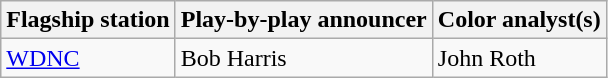<table class="wikitable">
<tr>
<th>Flagship station</th>
<th>Play-by-play announcer</th>
<th>Color analyst(s)</th>
</tr>
<tr>
<td><a href='#'>WDNC</a></td>
<td>Bob Harris</td>
<td>John Roth</td>
</tr>
</table>
